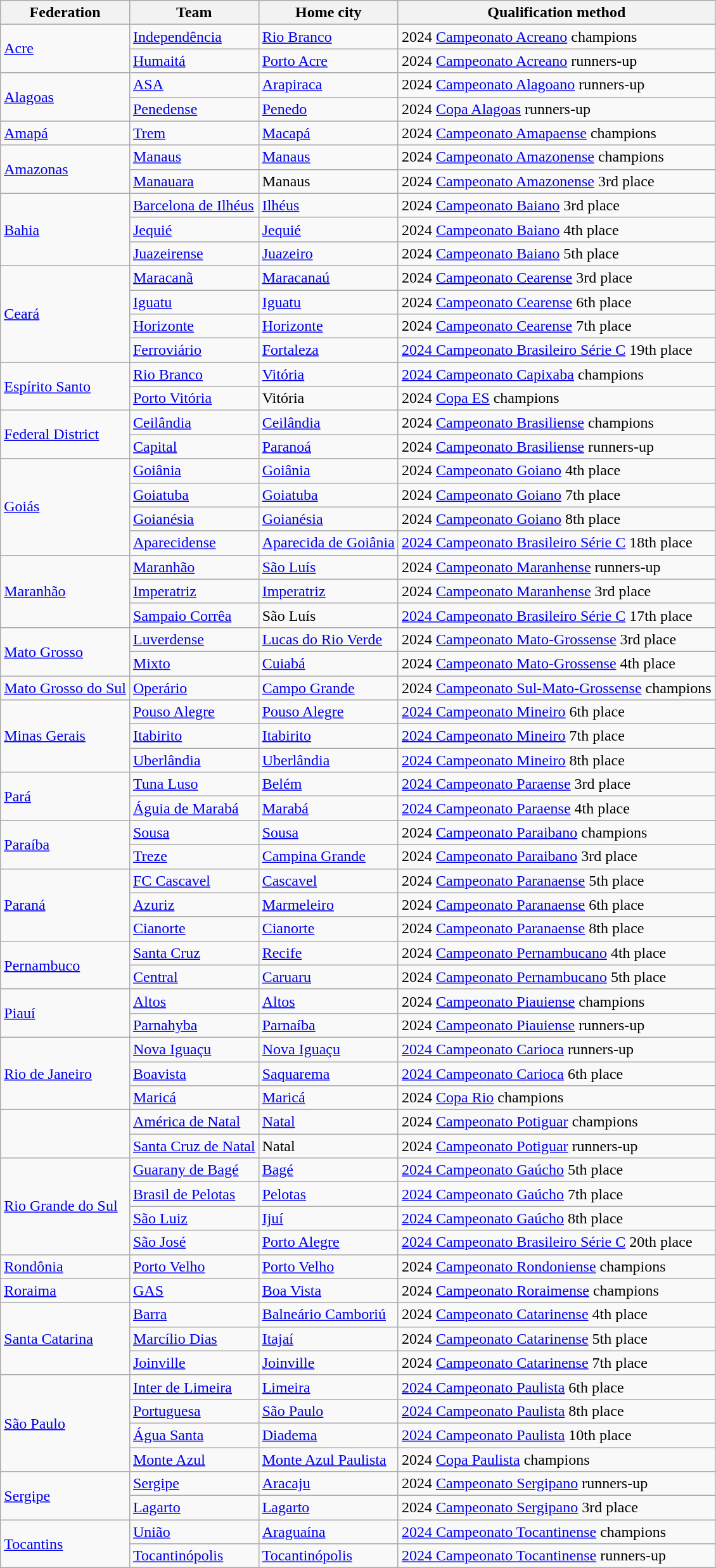<table class="wikitable sortable">
<tr>
<th class="unsortable">Federation</th>
<th>Team</th>
<th>Home city</th>
<th class="unsortable">Qualification method</th>
</tr>
<tr>
<td rowspan=2> <a href='#'>Acre</a></td>
<td><a href='#'>Independência</a></td>
<td><a href='#'>Rio Branco</a></td>
<td>2024 <a href='#'>Campeonato Acreano</a> champions</td>
</tr>
<tr>
<td><a href='#'>Humaitá</a></td>
<td><a href='#'>Porto Acre</a></td>
<td>2024 <a href='#'>Campeonato Acreano</a> runners-up</td>
</tr>
<tr>
<td rowspan=2> <a href='#'>Alagoas</a></td>
<td><a href='#'>ASA</a></td>
<td><a href='#'>Arapiraca</a></td>
<td>2024 <a href='#'>Campeonato Alagoano</a> runners-up</td>
</tr>
<tr>
<td><a href='#'>Penedense</a></td>
<td><a href='#'>Penedo</a></td>
<td>2024 <a href='#'>Copa Alagoas</a> runners-up</td>
</tr>
<tr>
<td> <a href='#'>Amapá</a></td>
<td><a href='#'>Trem</a></td>
<td><a href='#'>Macapá</a></td>
<td>2024 <a href='#'>Campeonato Amapaense</a> champions</td>
</tr>
<tr>
<td rowspan=2> <a href='#'>Amazonas</a></td>
<td><a href='#'>Manaus</a></td>
<td><a href='#'>Manaus</a></td>
<td>2024 <a href='#'>Campeonato Amazonense</a> champions</td>
</tr>
<tr>
<td><a href='#'>Manauara</a></td>
<td>Manaus</td>
<td>2024 <a href='#'>Campeonato Amazonense</a> 3rd place</td>
</tr>
<tr>
<td rowspan=3> <a href='#'>Bahia</a></td>
<td><a href='#'>Barcelona de Ilhéus</a></td>
<td><a href='#'>Ilhéus</a></td>
<td>2024 <a href='#'>Campeonato Baiano</a> 3rd place</td>
</tr>
<tr>
<td><a href='#'>Jequié</a></td>
<td><a href='#'>Jequié</a></td>
<td>2024 <a href='#'>Campeonato Baiano</a> 4th place</td>
</tr>
<tr>
<td><a href='#'>Juazeirense</a></td>
<td><a href='#'>Juazeiro</a></td>
<td>2024 <a href='#'>Campeonato Baiano</a> 5th place</td>
</tr>
<tr>
<td rowspan=4> <a href='#'>Ceará</a></td>
<td><a href='#'>Maracanã</a></td>
<td><a href='#'>Maracanaú</a></td>
<td>2024 <a href='#'>Campeonato Cearense</a> 3rd place</td>
</tr>
<tr>
<td><a href='#'>Iguatu</a></td>
<td><a href='#'>Iguatu</a></td>
<td>2024 <a href='#'>Campeonato Cearense</a> 6th place</td>
</tr>
<tr>
<td><a href='#'>Horizonte</a></td>
<td><a href='#'>Horizonte</a></td>
<td>2024 <a href='#'>Campeonato Cearense</a> 7th place</td>
</tr>
<tr>
<td><a href='#'>Ferroviário</a></td>
<td><a href='#'>Fortaleza</a></td>
<td><a href='#'>2024 Campeonato Brasileiro Série C</a> 19th place</td>
</tr>
<tr>
<td rowspan=2> <a href='#'>Espírito Santo</a></td>
<td><a href='#'>Rio Branco</a></td>
<td><a href='#'>Vitória</a></td>
<td><a href='#'>2024 Campeonato Capixaba</a> champions</td>
</tr>
<tr>
<td><a href='#'>Porto Vitória</a></td>
<td>Vitória</td>
<td>2024 <a href='#'>Copa ES</a> champions</td>
</tr>
<tr>
<td rowspan=2> <a href='#'>Federal District</a></td>
<td><a href='#'>Ceilândia</a></td>
<td><a href='#'>Ceilândia</a></td>
<td>2024 <a href='#'>Campeonato Brasiliense</a> champions</td>
</tr>
<tr>
<td><a href='#'>Capital</a></td>
<td><a href='#'>Paranoá</a></td>
<td>2024 <a href='#'>Campeonato Brasiliense</a> runners-up</td>
</tr>
<tr>
<td rowspan=4> <a href='#'>Goiás</a></td>
<td><a href='#'>Goiânia</a></td>
<td><a href='#'>Goiânia</a></td>
<td>2024 <a href='#'>Campeonato Goiano</a> 4th place</td>
</tr>
<tr>
<td><a href='#'>Goiatuba</a></td>
<td><a href='#'>Goiatuba</a></td>
<td>2024 <a href='#'>Campeonato Goiano</a> 7th place</td>
</tr>
<tr>
<td><a href='#'>Goianésia</a></td>
<td><a href='#'>Goianésia</a></td>
<td>2024 <a href='#'>Campeonato Goiano</a> 8th place</td>
</tr>
<tr>
<td><a href='#'>Aparecidense</a></td>
<td><a href='#'>Aparecida de Goiânia</a></td>
<td><a href='#'>2024 Campeonato Brasileiro Série C</a> 18th place</td>
</tr>
<tr>
<td rowspan=3> <a href='#'>Maranhão</a></td>
<td><a href='#'>Maranhão</a></td>
<td><a href='#'>São Luís</a></td>
<td>2024 <a href='#'>Campeonato Maranhense</a> runners-up</td>
</tr>
<tr>
<td><a href='#'>Imperatriz</a></td>
<td><a href='#'>Imperatriz</a></td>
<td>2024 <a href='#'>Campeonato Maranhense</a> 3rd place</td>
</tr>
<tr>
<td><a href='#'>Sampaio Corrêa</a></td>
<td>São Luís</td>
<td><a href='#'>2024 Campeonato Brasileiro Série C</a> 17th place</td>
</tr>
<tr>
<td rowspan=2> <a href='#'>Mato Grosso</a></td>
<td><a href='#'>Luverdense</a></td>
<td><a href='#'>Lucas do Rio Verde</a></td>
<td>2024 <a href='#'>Campeonato Mato-Grossense</a> 3rd place</td>
</tr>
<tr>
<td><a href='#'>Mixto</a></td>
<td><a href='#'>Cuiabá</a></td>
<td>2024 <a href='#'>Campeonato Mato-Grossense</a> 4th place</td>
</tr>
<tr>
<td> <a href='#'>Mato Grosso do Sul</a></td>
<td><a href='#'>Operário</a></td>
<td><a href='#'>Campo Grande</a></td>
<td>2024 <a href='#'>Campeonato Sul-Mato-Grossense</a> champions</td>
</tr>
<tr>
<td rowspan=3> <a href='#'>Minas Gerais</a></td>
<td><a href='#'>Pouso Alegre</a></td>
<td><a href='#'>Pouso Alegre</a></td>
<td><a href='#'>2024 Campeonato Mineiro</a> 6th place</td>
</tr>
<tr>
<td><a href='#'>Itabirito</a></td>
<td><a href='#'>Itabirito</a></td>
<td><a href='#'>2024 Campeonato Mineiro</a> 7th place</td>
</tr>
<tr>
<td><a href='#'>Uberlândia</a></td>
<td><a href='#'>Uberlândia</a></td>
<td><a href='#'>2024 Campeonato Mineiro</a> 8th place</td>
</tr>
<tr>
<td rowspan=2> <a href='#'>Pará</a></td>
<td><a href='#'>Tuna Luso</a></td>
<td><a href='#'>Belém</a></td>
<td><a href='#'>2024 Campeonato Paraense</a> 3rd place</td>
</tr>
<tr>
<td><a href='#'>Águia de Marabá</a></td>
<td><a href='#'>Marabá</a></td>
<td><a href='#'>2024 Campeonato Paraense</a> 4th place</td>
</tr>
<tr>
<td rowspan=2> <a href='#'>Paraíba</a></td>
<td><a href='#'>Sousa</a></td>
<td><a href='#'>Sousa</a></td>
<td>2024 <a href='#'>Campeonato Paraibano</a> champions</td>
</tr>
<tr>
<td><a href='#'>Treze</a></td>
<td><a href='#'>Campina Grande</a></td>
<td>2024 <a href='#'>Campeonato Paraibano</a> 3rd place</td>
</tr>
<tr>
<td rowspan=3> <a href='#'>Paraná</a></td>
<td><a href='#'>FC Cascavel</a></td>
<td><a href='#'>Cascavel</a></td>
<td>2024 <a href='#'>Campeonato Paranaense</a> 5th place</td>
</tr>
<tr>
<td><a href='#'>Azuriz</a></td>
<td><a href='#'>Marmeleiro</a></td>
<td>2024 <a href='#'>Campeonato Paranaense</a> 6th place</td>
</tr>
<tr>
<td><a href='#'>Cianorte</a></td>
<td><a href='#'>Cianorte</a></td>
<td>2024 <a href='#'>Campeonato Paranaense</a> 8th place</td>
</tr>
<tr>
<td rowspan=2> <a href='#'>Pernambuco</a></td>
<td><a href='#'>Santa Cruz</a></td>
<td><a href='#'>Recife</a></td>
<td>2024 <a href='#'>Campeonato Pernambucano</a> 4th place</td>
</tr>
<tr>
<td><a href='#'>Central</a></td>
<td><a href='#'>Caruaru</a></td>
<td>2024 <a href='#'>Campeonato Pernambucano</a> 5th place</td>
</tr>
<tr>
<td rowspan=2> <a href='#'>Piauí</a></td>
<td><a href='#'>Altos</a></td>
<td><a href='#'>Altos</a></td>
<td>2024 <a href='#'>Campeonato Piauiense</a> champions</td>
</tr>
<tr>
<td><a href='#'>Parnahyba</a></td>
<td><a href='#'>Parnaíba</a></td>
<td>2024 <a href='#'>Campeonato Piauiense</a> runners-up</td>
</tr>
<tr>
<td rowspan=3> <a href='#'>Rio de Janeiro</a></td>
<td><a href='#'>Nova Iguaçu</a></td>
<td><a href='#'>Nova Iguaçu</a></td>
<td><a href='#'>2024 Campeonato Carioca</a> runners-up</td>
</tr>
<tr>
<td><a href='#'>Boavista</a></td>
<td><a href='#'>Saquarema</a></td>
<td><a href='#'>2024 Campeonato Carioca</a> 6th place</td>
</tr>
<tr>
<td><a href='#'>Maricá</a></td>
<td><a href='#'>Maricá</a></td>
<td>2024 <a href='#'>Copa Rio</a> champions</td>
</tr>
<tr>
<td rowspan=2></td>
<td><a href='#'>América de Natal</a></td>
<td><a href='#'>Natal</a></td>
<td>2024 <a href='#'>Campeonato Potiguar</a> champions</td>
</tr>
<tr>
<td><a href='#'>Santa Cruz de Natal</a></td>
<td>Natal</td>
<td>2024 <a href='#'>Campeonato Potiguar</a> runners-up</td>
</tr>
<tr>
<td rowspan=4> <a href='#'>Rio Grande do Sul</a></td>
<td><a href='#'>Guarany de Bagé</a></td>
<td><a href='#'>Bagé</a></td>
<td><a href='#'>2024 Campeonato Gaúcho</a> 5th place</td>
</tr>
<tr>
<td><a href='#'>Brasil de Pelotas</a></td>
<td><a href='#'>Pelotas</a></td>
<td><a href='#'>2024 Campeonato Gaúcho</a> 7th place</td>
</tr>
<tr>
<td><a href='#'>São Luiz</a></td>
<td><a href='#'>Ijuí</a></td>
<td><a href='#'>2024 Campeonato Gaúcho</a> 8th place</td>
</tr>
<tr>
<td><a href='#'>São José</a></td>
<td><a href='#'>Porto Alegre</a></td>
<td><a href='#'>2024 Campeonato Brasileiro Série C</a> 20th place</td>
</tr>
<tr>
<td> <a href='#'>Rondônia</a></td>
<td><a href='#'>Porto Velho</a></td>
<td><a href='#'>Porto Velho</a></td>
<td>2024 <a href='#'>Campeonato Rondoniense</a> champions</td>
</tr>
<tr>
<td> <a href='#'>Roraima</a></td>
<td><a href='#'>GAS</a></td>
<td><a href='#'>Boa Vista</a></td>
<td>2024 <a href='#'>Campeonato Roraimense</a> champions</td>
</tr>
<tr>
<td rowspan=3> <a href='#'>Santa Catarina</a></td>
<td><a href='#'>Barra</a></td>
<td><a href='#'>Balneário Camboriú</a></td>
<td>2024 <a href='#'>Campeonato Catarinense</a> 4th place</td>
</tr>
<tr>
<td><a href='#'>Marcílio Dias</a></td>
<td><a href='#'>Itajaí</a></td>
<td>2024 <a href='#'>Campeonato Catarinense</a> 5th place</td>
</tr>
<tr>
<td><a href='#'>Joinville</a></td>
<td><a href='#'>Joinville</a></td>
<td>2024 <a href='#'>Campeonato Catarinense</a> 7th place</td>
</tr>
<tr>
<td rowspan=4> <a href='#'>São Paulo</a></td>
<td><a href='#'>Inter de Limeira</a></td>
<td><a href='#'>Limeira</a></td>
<td><a href='#'>2024 Campeonato Paulista</a> 6th place</td>
</tr>
<tr>
<td><a href='#'>Portuguesa</a></td>
<td><a href='#'>São Paulo</a></td>
<td><a href='#'>2024 Campeonato Paulista</a> 8th place</td>
</tr>
<tr>
<td><a href='#'>Água Santa</a></td>
<td><a href='#'>Diadema</a></td>
<td><a href='#'>2024 Campeonato Paulista</a> 10th place</td>
</tr>
<tr>
<td><a href='#'>Monte Azul</a></td>
<td><a href='#'>Monte Azul Paulista</a></td>
<td>2024 <a href='#'>Copa Paulista</a> champions</td>
</tr>
<tr>
<td rowspan=2> <a href='#'>Sergipe</a></td>
<td><a href='#'>Sergipe</a></td>
<td><a href='#'>Aracaju</a></td>
<td>2024 <a href='#'>Campeonato Sergipano</a> runners-up</td>
</tr>
<tr>
<td><a href='#'>Lagarto</a></td>
<td><a href='#'>Lagarto</a></td>
<td>2024 <a href='#'>Campeonato Sergipano</a> 3rd place</td>
</tr>
<tr>
<td rowspan=2> <a href='#'>Tocantins</a></td>
<td><a href='#'>União</a></td>
<td><a href='#'>Araguaína</a></td>
<td><a href='#'>2024 Campeonato Tocantinense</a> champions</td>
</tr>
<tr>
<td><a href='#'>Tocantinópolis</a></td>
<td><a href='#'>Tocantinópolis</a></td>
<td><a href='#'>2024 Campeonato Tocantinense</a> runners-up</td>
</tr>
</table>
